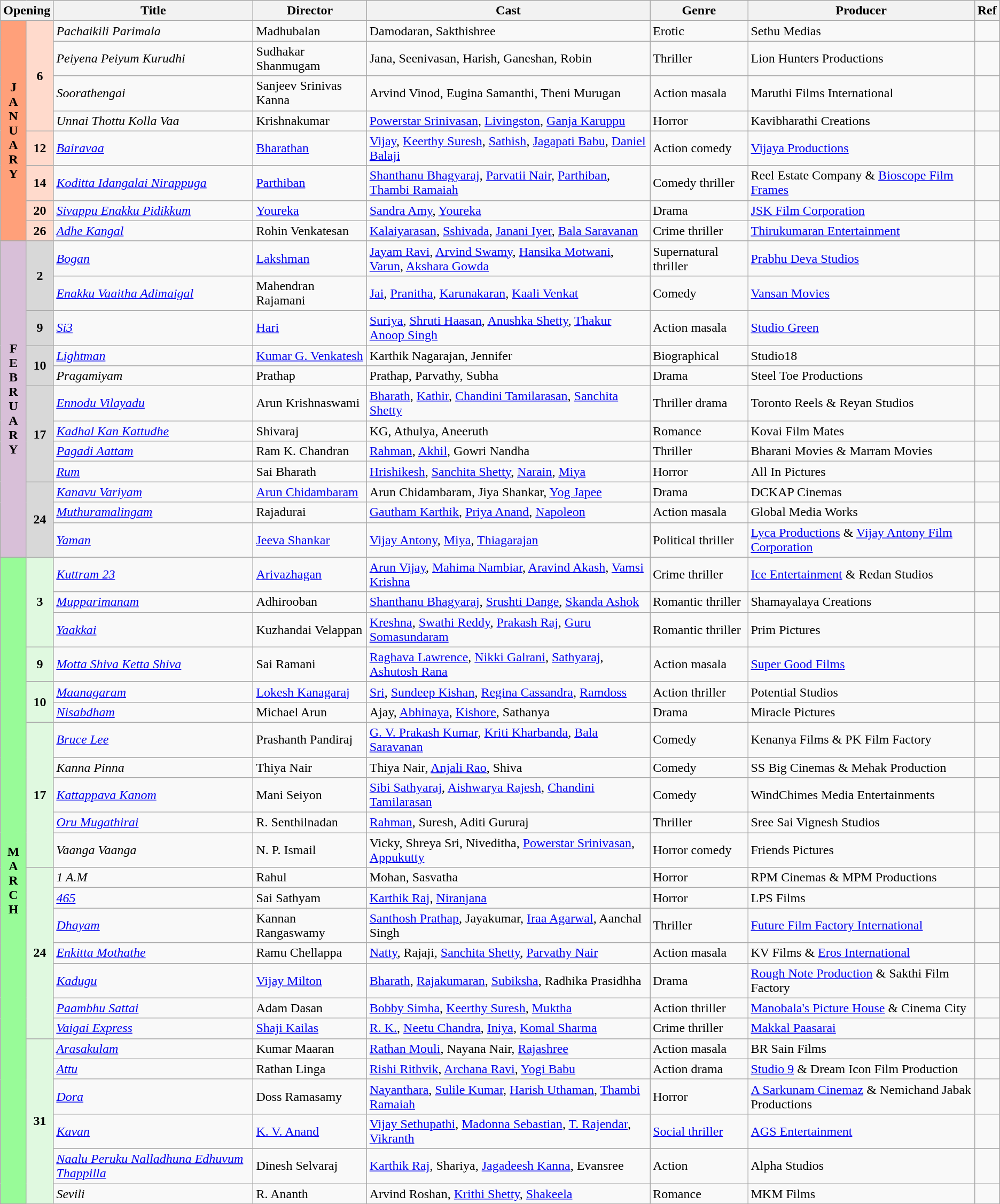<table class="wikitable">
<tr>
<th colspan="2" class=unsortable>Opening</th>
<th style="width:20%;">Title</th>
<th>Director</th>
<th>Cast</th>
<th>Genre</th>
<th>Producer</th>
<th class=unsortable>Ref</th>
</tr>
<tr January!>
<th rowspan="8" style="text-align:center; background:#ffa07a; textcolor:#000;">J<br>A<br>N<br>U<br>A<br>R<br>Y</th>
<td rowspan="4" style="text-align:center; background:#ffdacc;"><strong>6</strong></td>
<td><em>Pachaikili Parimala</em></td>
<td>Madhubalan</td>
<td>Damodaran, Sakthishree</td>
<td>Erotic</td>
<td>Sethu Medias</td>
<td></td>
</tr>
<tr>
<td><em>Peiyena Peiyum Kurudhi</em></td>
<td>Sudhakar Shanmugam</td>
<td>Jana, Seenivasan, Harish, Ganeshan, Robin</td>
<td>Thriller</td>
<td>Lion Hunters Productions</td>
<td></td>
</tr>
<tr>
<td><em>Soorathengai</em></td>
<td>Sanjeev Srinivas Kanna</td>
<td>Arvind Vinod, Eugina Samanthi, Theni Murugan</td>
<td>Action masala</td>
<td>Maruthi Films International</td>
<td></td>
</tr>
<tr>
<td><em>Unnai Thottu Kolla Vaa</em></td>
<td>Krishnakumar</td>
<td><a href='#'>Powerstar Srinivasan</a>, <a href='#'>Livingston</a>, <a href='#'>Ganja Karuppu</a></td>
<td>Horror</td>
<td>Kavibharathi Creations</td>
<td></td>
</tr>
<tr>
<td style="text-align:center; background:#ffdacc;"><strong>12</strong></td>
<td><em><a href='#'>Bairavaa</a></em></td>
<td><a href='#'>Bharathan</a></td>
<td><a href='#'>Vijay</a>, <a href='#'>Keerthy Suresh</a>, <a href='#'>Sathish</a>, <a href='#'>Jagapati Babu</a>, <a href='#'>Daniel Balaji</a></td>
<td>Action comedy</td>
<td><a href='#'>Vijaya Productions</a></td>
<td></td>
</tr>
<tr>
<td style="text-align:center; background:#ffdacc;"><strong>14</strong></td>
<td><em><a href='#'>Koditta Idangalai Nirappuga</a></em></td>
<td><a href='#'>Parthiban</a></td>
<td><a href='#'>Shanthanu Bhagyaraj</a>, <a href='#'>Parvatii Nair</a>, <a href='#'>Parthiban</a>, <a href='#'>Thambi Ramaiah</a></td>
<td>Comedy thriller</td>
<td>Reel Estate Company & <a href='#'>Bioscope Film Frames</a></td>
<td></td>
</tr>
<tr>
<td style="text-align:center; background:#ffdacc;"><strong>20</strong></td>
<td><em><a href='#'>Sivappu Enakku Pidikkum</a></em></td>
<td><a href='#'>Youreka</a></td>
<td><a href='#'>Sandra Amy</a>, <a href='#'>Youreka</a></td>
<td>Drama</td>
<td><a href='#'>JSK Film Corporation</a></td>
<td></td>
</tr>
<tr>
<td style="text-align:center; background:#ffdacc;"><strong>26</strong></td>
<td><em><a href='#'>Adhe Kangal</a></em></td>
<td>Rohin Venkatesan</td>
<td><a href='#'>Kalaiyarasan</a>, <a href='#'>Sshivada</a>, <a href='#'>Janani Iyer</a>, <a href='#'>Bala Saravanan</a></td>
<td>Crime thriller</td>
<td><a href='#'>Thirukumaran Entertainment</a></td>
<td></td>
</tr>
<tr February !>
<th rowspan="12" style="text-align:center; background:thistle; textcolor:#000;">F<br>E<br>B<br>R<br>U<br>A<br>R<br>Y</th>
<td rowspan="2" style="text-align:center; background:#d8d8d8;"><strong>2</strong></td>
<td><em><a href='#'>Bogan</a></em></td>
<td><a href='#'>Lakshman</a></td>
<td><a href='#'>Jayam Ravi</a>, <a href='#'>Arvind Swamy</a>, <a href='#'>Hansika Motwani</a>, <a href='#'>Varun</a>, <a href='#'>Akshara Gowda</a></td>
<td>Supernatural thriller</td>
<td><a href='#'>Prabhu Deva Studios</a></td>
<td></td>
</tr>
<tr>
<td><em><a href='#'>Enakku Vaaitha Adimaigal</a></em></td>
<td>Mahendran Rajamani</td>
<td><a href='#'>Jai</a>, <a href='#'>Pranitha</a>, <a href='#'>Karunakaran</a>, <a href='#'>Kaali Venkat</a></td>
<td>Comedy</td>
<td><a href='#'>Vansan Movies</a></td>
<td></td>
</tr>
<tr>
<td style="text-align:center; background:#d8d8d8;"><strong>9</strong></td>
<td><em><a href='#'>Si3</a> </em></td>
<td><a href='#'>Hari</a></td>
<td><a href='#'>Suriya</a>, <a href='#'>Shruti Haasan</a>, <a href='#'>Anushka Shetty</a>, <a href='#'>Thakur Anoop Singh</a></td>
<td>Action masala</td>
<td><a href='#'>Studio Green</a></td>
<td></td>
</tr>
<tr>
<td rowspan="2" style="text-align:center; background:#d8d8d8;"><strong>10</strong></td>
<td><em><a href='#'>Lightman</a></em></td>
<td><a href='#'>Kumar G. Venkatesh</a></td>
<td>Karthik Nagarajan, Jennifer</td>
<td>Biographical</td>
<td>Studio18</td>
<td></td>
</tr>
<tr>
<td><em>Pragamiyam</em></td>
<td>Prathap</td>
<td>Prathap, Parvathy, Subha</td>
<td>Drama</td>
<td>Steel Toe Productions</td>
<td></td>
</tr>
<tr>
<td rowspan="4" style="text-align:center; background:#d8d8d8;"><strong>17</strong></td>
<td><em><a href='#'>Ennodu Vilayadu</a></em></td>
<td>Arun Krishnaswami</td>
<td><a href='#'>Bharath</a>, <a href='#'>Kathir</a>, <a href='#'>Chandini Tamilarasan</a>, <a href='#'>Sanchita Shetty</a></td>
<td>Thriller drama</td>
<td>Toronto Reels & Reyan Studios</td>
<td></td>
</tr>
<tr>
<td><em><a href='#'>Kadhal Kan Kattudhe</a></em></td>
<td>Shivaraj</td>
<td>KG, Athulya, Aneeruth</td>
<td>Romance</td>
<td>Kovai Film Mates</td>
<td></td>
</tr>
<tr>
<td><em><a href='#'>Pagadi Aattam</a></em></td>
<td>Ram K. Chandran</td>
<td><a href='#'>Rahman</a>, <a href='#'>Akhil</a>, Gowri Nandha</td>
<td>Thriller</td>
<td>Bharani Movies & Marram Movies</td>
<td></td>
</tr>
<tr>
<td><em><a href='#'>Rum</a></em></td>
<td>Sai Bharath</td>
<td><a href='#'>Hrishikesh</a>, <a href='#'>Sanchita Shetty</a>, <a href='#'>Narain</a>, <a href='#'>Miya</a></td>
<td>Horror</td>
<td>All In Pictures</td>
<td></td>
</tr>
<tr>
<td rowspan="3" style="text-align:center; background:#d8d8d8;"><strong>24</strong></td>
<td><em><a href='#'>Kanavu Variyam</a></em></td>
<td><a href='#'>Arun Chidambaram</a></td>
<td>Arun Chidambaram, Jiya Shankar, <a href='#'>Yog Japee</a></td>
<td>Drama</td>
<td>DCKAP Cinemas</td>
<td></td>
</tr>
<tr>
<td><em><a href='#'>Muthuramalingam</a></em></td>
<td>Rajadurai</td>
<td><a href='#'>Gautham Karthik</a>, <a href='#'>Priya Anand</a>, <a href='#'>Napoleon</a></td>
<td>Action masala</td>
<td>Global Media Works</td>
<td></td>
</tr>
<tr>
<td><em><a href='#'>Yaman</a></em></td>
<td><a href='#'>Jeeva Shankar</a></td>
<td><a href='#'>Vijay Antony</a>, <a href='#'>Miya</a>, <a href='#'>Thiagarajan</a></td>
<td>Political thriller</td>
<td><a href='#'>Lyca Productions</a> & <a href='#'>Vijay Antony Film Corporation</a></td>
<td></td>
</tr>
<tr March !>
<th rowspan="24" style="text-align:center; background:#98fb98; textcolor:#000;">M<br>A<br>R<br>C<br>H</th>
<td rowspan="3" style="text-align:center; background:#e0f9e0;"><strong>3</strong></td>
<td><em><a href='#'>Kuttram 23</a></em></td>
<td><a href='#'>Arivazhagan</a></td>
<td><a href='#'>Arun Vijay</a>, <a href='#'>Mahima Nambiar</a>, <a href='#'>Aravind Akash</a>, <a href='#'>Vamsi Krishna</a></td>
<td>Crime thriller</td>
<td><a href='#'>Ice Entertainment</a> & Redan Studios</td>
<td></td>
</tr>
<tr>
<td><em><a href='#'>Mupparimanam</a></em></td>
<td>Adhirooban</td>
<td><a href='#'>Shanthanu Bhagyaraj</a>, <a href='#'>Srushti Dange</a>, <a href='#'>Skanda Ashok</a></td>
<td>Romantic thriller</td>
<td>Shamayalaya Creations</td>
<td></td>
</tr>
<tr>
<td><em><a href='#'>Yaakkai</a></em></td>
<td>Kuzhandai Velappan</td>
<td><a href='#'>Kreshna</a>, <a href='#'>Swathi Reddy</a>, <a href='#'>Prakash Raj</a>, <a href='#'>Guru Somasundaram</a></td>
<td>Romantic thriller</td>
<td>Prim Pictures</td>
<td></td>
</tr>
<tr>
<td style="text-align:center; background:#e0f9e0;"><strong>9</strong></td>
<td><em><a href='#'>Motta Shiva Ketta Shiva</a></em></td>
<td>Sai Ramani</td>
<td><a href='#'>Raghava Lawrence</a>, <a href='#'>Nikki Galrani</a>, <a href='#'>Sathyaraj</a>, <a href='#'>Ashutosh Rana</a></td>
<td>Action masala</td>
<td><a href='#'>Super Good Films</a></td>
<td></td>
</tr>
<tr>
<td rowspan="2" style="text-align:center; background:#e0f9e0;"><strong>10</strong></td>
<td><em><a href='#'>Maanagaram</a></em></td>
<td><a href='#'>Lokesh Kanagaraj</a></td>
<td><a href='#'>Sri</a>, <a href='#'>Sundeep Kishan</a>, <a href='#'>Regina Cassandra</a>, <a href='#'>Ramdoss</a></td>
<td>Action thriller</td>
<td>Potential Studios</td>
<td></td>
</tr>
<tr>
<td><em><a href='#'>Nisabdham</a></em></td>
<td>Michael Arun</td>
<td>Ajay, <a href='#'>Abhinaya</a>, <a href='#'>Kishore</a>, Sathanya</td>
<td>Drama</td>
<td>Miracle Pictures</td>
<td></td>
</tr>
<tr>
<td rowspan="5" style="text-align:center; background:#e0f9e0;"><strong>17</strong></td>
<td><em><a href='#'>Bruce Lee</a></em></td>
<td>Prashanth Pandiraj</td>
<td><a href='#'>G. V. Prakash Kumar</a>, <a href='#'>Kriti Kharbanda</a>, <a href='#'>Bala Saravanan</a></td>
<td>Comedy</td>
<td>Kenanya Films & PK Film Factory</td>
<td></td>
</tr>
<tr>
<td><em>Kanna Pinna</em></td>
<td>Thiya Nair</td>
<td>Thiya Nair, <a href='#'>Anjali Rao</a>, Shiva</td>
<td>Comedy</td>
<td>SS Big Cinemas & Mehak Production</td>
<td></td>
</tr>
<tr>
<td><em><a href='#'>Kattappava Kanom</a></em></td>
<td>Mani Seiyon</td>
<td><a href='#'>Sibi Sathyaraj</a>, <a href='#'>Aishwarya Rajesh</a>, <a href='#'>Chandini Tamilarasan</a></td>
<td>Comedy</td>
<td>WindChimes Media Entertainments</td>
<td></td>
</tr>
<tr>
<td><em><a href='#'>Oru Mugathirai</a></em></td>
<td>R. Senthilnadan</td>
<td><a href='#'>Rahman</a>, Suresh, Aditi Gururaj</td>
<td>Thriller</td>
<td>Sree Sai Vignesh Studios</td>
<td></td>
</tr>
<tr>
<td><em>Vaanga Vaanga</em></td>
<td>N. P. Ismail</td>
<td>Vicky, Shreya Sri, Niveditha, <a href='#'>Powerstar Srinivasan</a>, <a href='#'>Appukutty</a></td>
<td>Horror comedy</td>
<td>Friends Pictures</td>
<td></td>
</tr>
<tr>
<td rowspan="7" style="text-align:center; background:#e0f9e0;"><strong>24</strong></td>
<td><em>1 A.M</em></td>
<td>Rahul</td>
<td>Mohan, Sasvatha</td>
<td>Horror</td>
<td>RPM Cinemas & MPM Productions</td>
<td></td>
</tr>
<tr>
<td><em><a href='#'>465</a></em></td>
<td>Sai Sathyam</td>
<td><a href='#'>Karthik Raj</a>, <a href='#'>Niranjana</a></td>
<td>Horror</td>
<td>LPS Films</td>
<td></td>
</tr>
<tr>
<td><em><a href='#'>Dhayam</a></em></td>
<td>Kannan Rangaswamy</td>
<td><a href='#'>Santhosh Prathap</a>, Jayakumar, <a href='#'>Iraa Agarwal</a>, Aanchal Singh</td>
<td>Thriller</td>
<td><a href='#'>Future Film Factory International</a></td>
<td></td>
</tr>
<tr>
<td><em><a href='#'>Enkitta Mothathe</a></em></td>
<td>Ramu Chellappa</td>
<td><a href='#'>Natty</a>, Rajaji, <a href='#'>Sanchita Shetty</a>, <a href='#'>Parvathy Nair</a></td>
<td>Action masala</td>
<td>KV Films & <a href='#'>Eros International</a></td>
<td></td>
</tr>
<tr>
<td><em><a href='#'>Kadugu</a></em></td>
<td><a href='#'>Vijay Milton</a></td>
<td><a href='#'>Bharath</a>, <a href='#'>Rajakumaran</a>, <a href='#'>Subiksha</a>, Radhika Prasidhha</td>
<td>Drama</td>
<td><a href='#'>Rough Note Production</a> & Sakthi Film Factory</td>
<td></td>
</tr>
<tr>
<td><em><a href='#'>Paambhu Sattai</a></em></td>
<td>Adam Dasan</td>
<td><a href='#'>Bobby Simha</a>, <a href='#'>Keerthy Suresh</a>, <a href='#'>Muktha</a></td>
<td>Action thriller</td>
<td><a href='#'>Manobala's Picture House</a> & Cinema City</td>
<td></td>
</tr>
<tr>
<td><em><a href='#'>Vaigai Express</a></em></td>
<td><a href='#'>Shaji Kailas</a></td>
<td><a href='#'>R. K.</a>, <a href='#'>Neetu Chandra</a>, <a href='#'>Iniya</a>, <a href='#'>Komal Sharma</a></td>
<td>Crime thriller</td>
<td><a href='#'>Makkal Paasarai</a></td>
<td></td>
</tr>
<tr>
<td rowspan="6" style="text-align:center; background:#e0f9e0;"><strong>31</strong></td>
<td><em><a href='#'>Arasakulam</a></em></td>
<td>Kumar Maaran</td>
<td><a href='#'>Rathan Mouli</a>, Nayana Nair, <a href='#'>Rajashree</a></td>
<td>Action masala</td>
<td>BR Sain Films</td>
<td></td>
</tr>
<tr>
<td><em><a href='#'>Attu</a></em></td>
<td>Rathan Linga</td>
<td><a href='#'>Rishi Rithvik</a>, <a href='#'>Archana Ravi</a>, <a href='#'>Yogi Babu</a></td>
<td>Action drama</td>
<td><a href='#'>Studio 9</a> & Dream Icon Film Production</td>
<td></td>
</tr>
<tr>
<td><em><a href='#'>Dora</a></em></td>
<td>Doss Ramasamy</td>
<td><a href='#'>Nayanthara</a>, <a href='#'>Sulile Kumar</a>, <a href='#'>Harish Uthaman</a>, <a href='#'>Thambi Ramaiah</a></td>
<td>Horror</td>
<td><a href='#'>A Sarkunam Cinemaz</a> & Nemichand Jabak Productions</td>
<td></td>
</tr>
<tr>
<td><em><a href='#'>Kavan</a></em></td>
<td><a href='#'>K. V. Anand</a></td>
<td><a href='#'>Vijay Sethupathi</a>, <a href='#'>Madonna Sebastian</a>, <a href='#'>T. Rajendar</a>, <a href='#'>Vikranth</a></td>
<td><a href='#'>Social thriller</a></td>
<td><a href='#'>AGS Entertainment</a></td>
<td></td>
</tr>
<tr>
<td><em><a href='#'>Naalu Peruku Nalladhuna Edhuvum Thappilla</a></em></td>
<td>Dinesh Selvaraj</td>
<td><a href='#'>Karthik Raj</a>, Shariya, <a href='#'>Jagadeesh Kanna</a>, Evansree</td>
<td>Action</td>
<td>Alpha Studios</td>
<td></td>
</tr>
<tr>
<td><em>Sevili</em></td>
<td>R. Ananth</td>
<td>Arvind Roshan, <a href='#'>Krithi Shetty</a>, <a href='#'>Shakeela</a></td>
<td>Romance</td>
<td>MKM Films</td>
<td></td>
</tr>
</table>
